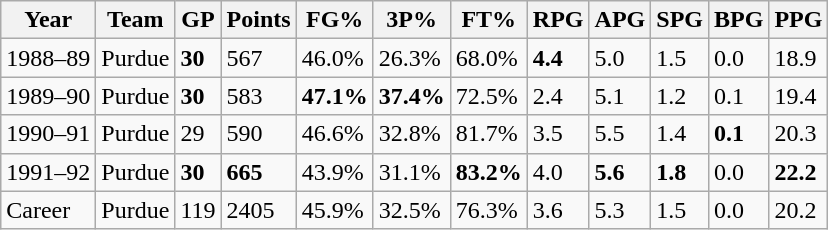<table class="wikitable">
<tr>
<th>Year</th>
<th>Team</th>
<th>GP</th>
<th>Points</th>
<th>FG%</th>
<th>3P%</th>
<th>FT%</th>
<th>RPG</th>
<th>APG</th>
<th>SPG</th>
<th>BPG</th>
<th>PPG</th>
</tr>
<tr>
<td>1988–89</td>
<td>Purdue</td>
<td><strong>30</strong></td>
<td>567</td>
<td>46.0%</td>
<td>26.3%</td>
<td>68.0%</td>
<td><strong>4.4</strong></td>
<td>5.0</td>
<td>1.5</td>
<td>0.0</td>
<td>18.9</td>
</tr>
<tr>
<td>1989–90</td>
<td>Purdue</td>
<td><strong>30</strong></td>
<td>583</td>
<td><strong>47.1%</strong></td>
<td><strong>37.4%</strong></td>
<td>72.5%</td>
<td>2.4</td>
<td>5.1</td>
<td>1.2</td>
<td>0.1</td>
<td>19.4</td>
</tr>
<tr>
<td>1990–91</td>
<td>Purdue</td>
<td>29</td>
<td>590</td>
<td>46.6%</td>
<td>32.8%</td>
<td>81.7%</td>
<td>3.5</td>
<td>5.5</td>
<td>1.4</td>
<td><strong>0.1</strong></td>
<td>20.3</td>
</tr>
<tr>
<td>1991–92</td>
<td>Purdue</td>
<td><strong>30</strong></td>
<td><strong>665</strong></td>
<td>43.9%</td>
<td>31.1%</td>
<td><strong>83.2%</strong></td>
<td>4.0</td>
<td><strong>5.6</strong></td>
<td><strong>1.8</strong></td>
<td>0.0</td>
<td><strong>22.2</strong></td>
</tr>
<tr>
<td>Career</td>
<td>Purdue</td>
<td>119</td>
<td>2405</td>
<td>45.9%</td>
<td>32.5%</td>
<td>76.3%</td>
<td>3.6</td>
<td>5.3</td>
<td>1.5</td>
<td>0.0</td>
<td>20.2</td>
</tr>
</table>
